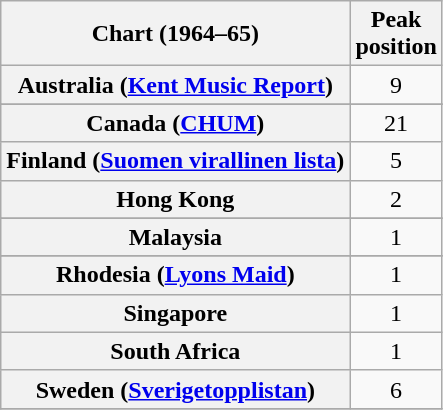<table class="wikitable sortable plainrowheaders" style="text-align:center">
<tr>
<th>Chart (1964–65)</th>
<th>Peak<br>position</th>
</tr>
<tr>
<th scope="row">Australia (<a href='#'>Kent Music Report</a>)</th>
<td>9</td>
</tr>
<tr>
</tr>
<tr>
</tr>
<tr>
</tr>
<tr>
</tr>
<tr>
<th scope="row">Canada (<a href='#'>CHUM</a>)</th>
<td>21</td>
</tr>
<tr>
<th scope="row">Finland (<a href='#'>Suomen virallinen lista</a>)</th>
<td>5</td>
</tr>
<tr>
<th scope="row">Hong Kong</th>
<td>2</td>
</tr>
<tr>
</tr>
<tr>
<th scope="row">Malaysia</th>
<td>1</td>
</tr>
<tr>
</tr>
<tr>
</tr>
<tr>
<th scope="row">Rhodesia (<a href='#'>Lyons Maid</a>)</th>
<td>1</td>
</tr>
<tr>
<th scope="row">Singapore</th>
<td>1</td>
</tr>
<tr>
<th scope="row">South Africa</th>
<td>1</td>
</tr>
<tr>
<th scope="row">Sweden (<a href='#'>Sverigetopplistan</a>)</th>
<td>6</td>
</tr>
<tr>
</tr>
</table>
